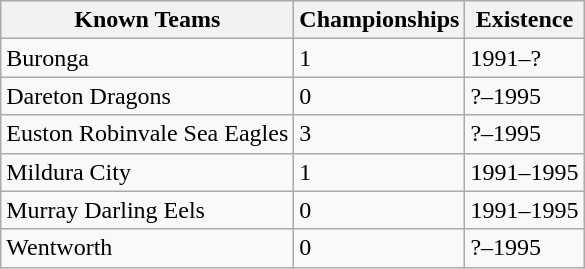<table class="wikitable">
<tr>
<th>Known Teams</th>
<th>Championships</th>
<th>Existence</th>
</tr>
<tr>
<td>Buronga</td>
<td>1</td>
<td>1991–?</td>
</tr>
<tr>
<td>Dareton Dragons</td>
<td>0</td>
<td>?–1995</td>
</tr>
<tr>
<td>Euston Robinvale Sea Eagles</td>
<td>3</td>
<td>?–1995</td>
</tr>
<tr>
<td>Mildura City</td>
<td>1</td>
<td>1991–1995</td>
</tr>
<tr>
<td>Murray Darling Eels</td>
<td>0</td>
<td>1991–1995</td>
</tr>
<tr>
<td>Wentworth</td>
<td>0</td>
<td>?–1995</td>
</tr>
</table>
